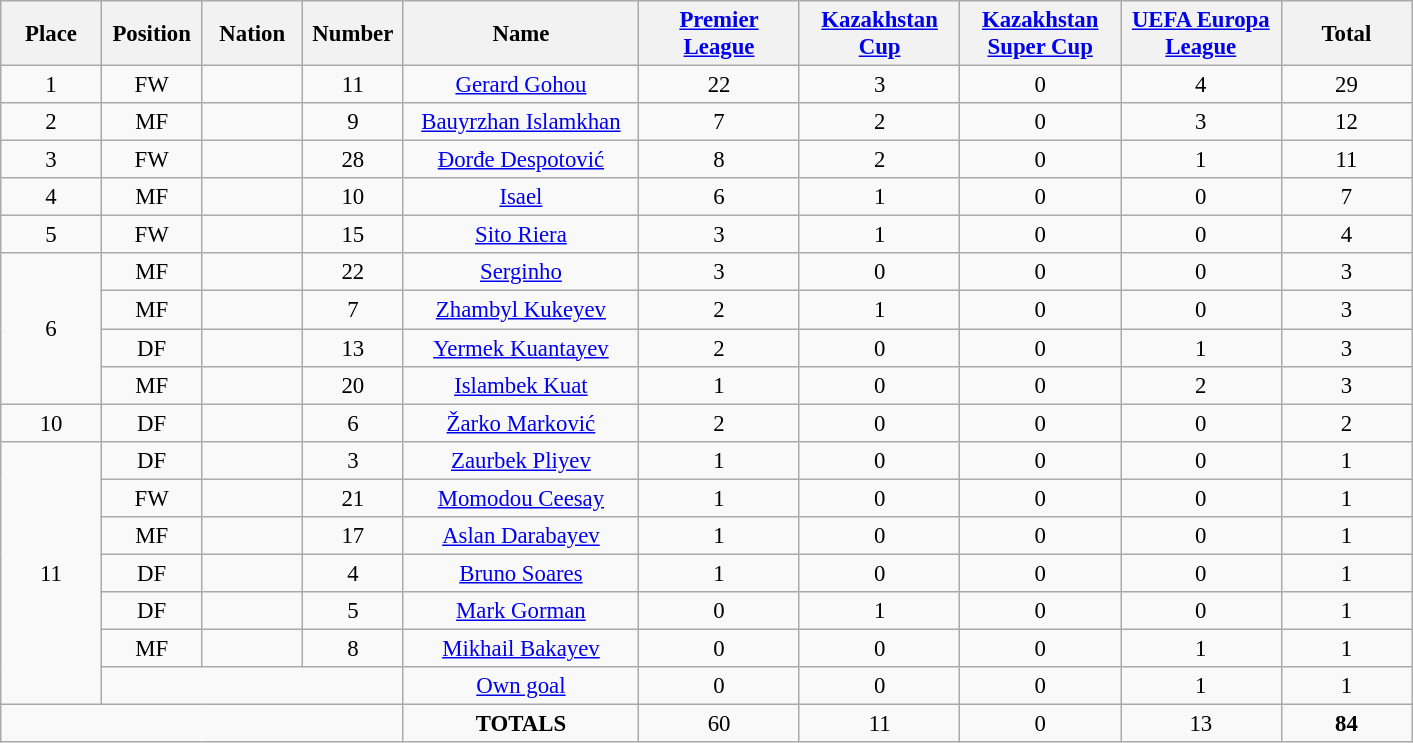<table class="wikitable" style="font-size: 95%; text-align: center;">
<tr>
<th width=60>Place</th>
<th width=60>Position</th>
<th width=60>Nation</th>
<th width=60>Number</th>
<th width=150>Name</th>
<th width=100><a href='#'>Premier League</a></th>
<th width=100><a href='#'>Kazakhstan Cup</a></th>
<th width=100><a href='#'>Kazakhstan Super Cup</a></th>
<th width=100><a href='#'>UEFA Europa League</a></th>
<th width=80><strong>Total</strong></th>
</tr>
<tr>
<td>1</td>
<td>FW</td>
<td></td>
<td>11</td>
<td><a href='#'>Gerard Gohou</a></td>
<td>22</td>
<td>3</td>
<td>0</td>
<td>4</td>
<td>29</td>
</tr>
<tr>
<td>2</td>
<td>MF</td>
<td></td>
<td>9</td>
<td><a href='#'>Bauyrzhan Islamkhan</a></td>
<td>7</td>
<td>2</td>
<td>0</td>
<td>3</td>
<td>12</td>
</tr>
<tr>
<td>3</td>
<td>FW</td>
<td></td>
<td>28</td>
<td><a href='#'>Đorđe Despotović</a></td>
<td>8</td>
<td>2</td>
<td>0</td>
<td>1</td>
<td>11</td>
</tr>
<tr>
<td>4</td>
<td>MF</td>
<td></td>
<td>10</td>
<td><a href='#'>Isael</a></td>
<td>6</td>
<td>1</td>
<td>0</td>
<td>0</td>
<td>7</td>
</tr>
<tr>
<td>5</td>
<td>FW</td>
<td></td>
<td>15</td>
<td><a href='#'>Sito Riera</a></td>
<td>3</td>
<td>1</td>
<td>0</td>
<td>0</td>
<td>4</td>
</tr>
<tr>
<td rowspan="4">6</td>
<td>MF</td>
<td></td>
<td>22</td>
<td><a href='#'>Serginho</a></td>
<td>3</td>
<td>0</td>
<td>0</td>
<td>0</td>
<td>3</td>
</tr>
<tr>
<td>MF</td>
<td></td>
<td>7</td>
<td><a href='#'>Zhambyl Kukeyev</a></td>
<td>2</td>
<td>1</td>
<td>0</td>
<td>0</td>
<td>3</td>
</tr>
<tr>
<td>DF</td>
<td></td>
<td>13</td>
<td><a href='#'>Yermek Kuantayev</a></td>
<td>2</td>
<td>0</td>
<td>0</td>
<td>1</td>
<td>3</td>
</tr>
<tr>
<td>MF</td>
<td></td>
<td>20</td>
<td><a href='#'>Islambek Kuat</a></td>
<td>1</td>
<td>0</td>
<td>0</td>
<td>2</td>
<td>3</td>
</tr>
<tr>
<td>10</td>
<td>DF</td>
<td></td>
<td>6</td>
<td><a href='#'>Žarko Marković</a></td>
<td>2</td>
<td>0</td>
<td>0</td>
<td>0</td>
<td>2</td>
</tr>
<tr>
<td rowspan="7">11</td>
<td>DF</td>
<td></td>
<td>3</td>
<td><a href='#'>Zaurbek Pliyev</a></td>
<td>1</td>
<td>0</td>
<td>0</td>
<td>0</td>
<td>1</td>
</tr>
<tr>
<td>FW</td>
<td></td>
<td>21</td>
<td><a href='#'>Momodou Ceesay</a></td>
<td>1</td>
<td>0</td>
<td>0</td>
<td>0</td>
<td>1</td>
</tr>
<tr>
<td>MF</td>
<td></td>
<td>17</td>
<td><a href='#'>Aslan Darabayev</a></td>
<td>1</td>
<td>0</td>
<td>0</td>
<td>0</td>
<td>1</td>
</tr>
<tr>
<td>DF</td>
<td></td>
<td>4</td>
<td><a href='#'>Bruno Soares</a></td>
<td>1</td>
<td>0</td>
<td>0</td>
<td>0</td>
<td>1</td>
</tr>
<tr>
<td>DF</td>
<td></td>
<td>5</td>
<td><a href='#'>Mark Gorman</a></td>
<td>0</td>
<td>1</td>
<td>0</td>
<td>0</td>
<td>1</td>
</tr>
<tr>
<td>MF</td>
<td></td>
<td>8</td>
<td><a href='#'>Mikhail Bakayev</a></td>
<td>0</td>
<td>0</td>
<td>0</td>
<td>1</td>
<td>1</td>
</tr>
<tr>
<td colspan="3"></td>
<td><a href='#'>Own goal</a></td>
<td>0</td>
<td>0</td>
<td>0</td>
<td>1</td>
<td>1</td>
</tr>
<tr>
<td colspan="4"></td>
<td><strong>TOTALS</strong></td>
<td>60</td>
<td>11</td>
<td>0</td>
<td>13</td>
<td><strong>84</strong></td>
</tr>
</table>
